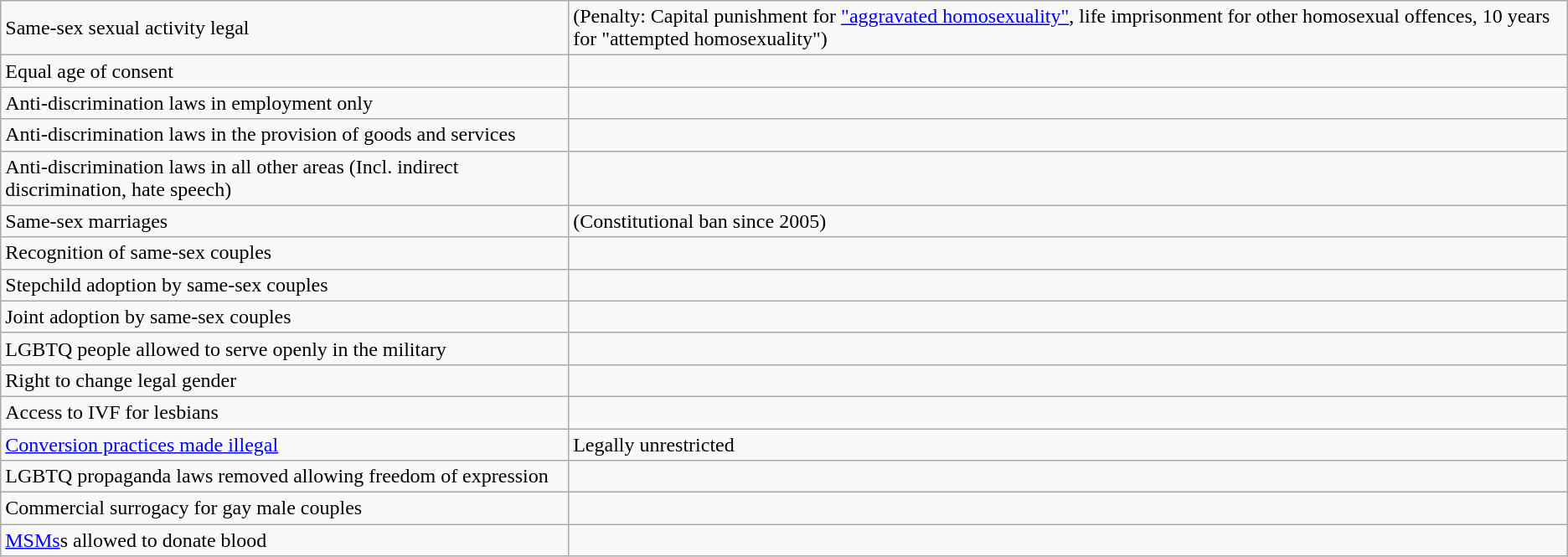<table class="wikitable">
<tr>
<td>Same-sex sexual activity legal</td>
<td> (Penalty: Capital punishment for <a href='#'>"aggravated homosexuality"</a>, life imprisonment for other homosexual offences, 10 years for "attempted homosexuality")</td>
</tr>
<tr>
<td>Equal age of consent</td>
<td></td>
</tr>
<tr>
<td>Anti-discrimination laws in employment only</td>
<td></td>
</tr>
<tr>
<td>Anti-discrimination laws in the provision of goods and services</td>
<td></td>
</tr>
<tr>
<td>Anti-discrimination laws in all other areas (Incl. indirect discrimination, hate speech)</td>
<td></td>
</tr>
<tr>
<td>Same-sex marriages</td>
<td> (Constitutional ban since 2005)</td>
</tr>
<tr>
<td>Recognition of same-sex couples</td>
<td></td>
</tr>
<tr>
<td>Stepchild adoption by same-sex couples</td>
<td></td>
</tr>
<tr>
<td>Joint adoption by same-sex couples</td>
<td></td>
</tr>
<tr>
<td>LGBTQ people allowed to serve openly in the military</td>
<td></td>
</tr>
<tr>
<td>Right to change legal gender</td>
<td></td>
</tr>
<tr>
<td>Access to IVF for lesbians</td>
<td></td>
</tr>
<tr>
<td><a href='#'>Conversion practices made illegal</a></td>
<td> Legally unrestricted</td>
</tr>
<tr>
<td>LGBTQ propaganda laws removed allowing freedom of expression</td>
<td></td>
</tr>
<tr>
<td>Commercial surrogacy for gay male couples</td>
<td></td>
</tr>
<tr>
<td><a href='#'>MSMs</a>s allowed to donate blood</td>
<td></td>
</tr>
</table>
